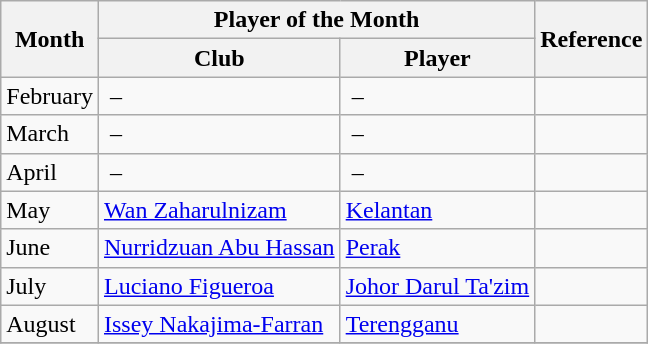<table class="wikitable">
<tr>
<th rowspan="2">Month</th>
<th colspan="2">Player of the Month</th>
<th rowspan="2">Reference</th>
</tr>
<tr>
<th>Club</th>
<th>Player</th>
</tr>
<tr>
<td>February</td>
<td> –</td>
<td> –</td>
<td align="center"></td>
</tr>
<tr>
<td>March</td>
<td> –</td>
<td> –</td>
<td align="center"></td>
</tr>
<tr>
<td>April</td>
<td> –</td>
<td> –</td>
<td align="center"></td>
</tr>
<tr>
<td>May</td>
<td><a href='#'>Wan Zaharulnizam</a></td>
<td><a href='#'>Kelantan</a></td>
<td align="center"></td>
</tr>
<tr>
<td>June</td>
<td><a href='#'>Nurridzuan Abu Hassan</a></td>
<td><a href='#'>Perak</a></td>
<td align="center"></td>
</tr>
<tr>
<td>July</td>
<td><a href='#'>Luciano Figueroa</a></td>
<td><a href='#'>Johor Darul Ta'zim</a></td>
<td align="center"></td>
</tr>
<tr>
<td>August</td>
<td><a href='#'>Issey Nakajima-Farran</a></td>
<td><a href='#'>Terengganu</a></td>
<td align="center"></td>
</tr>
<tr>
</tr>
</table>
